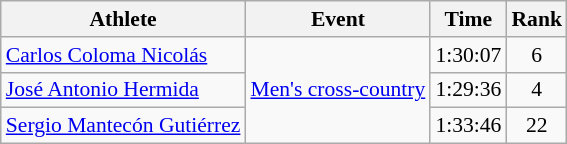<table class="wikitable" style="font-size:90%">
<tr>
<th>Athlete</th>
<th>Event</th>
<th>Time</th>
<th>Rank</th>
</tr>
<tr align=center>
<td align=left><a href='#'>Carlos Coloma Nicolás</a></td>
<td align=left rowspan=3><a href='#'>Men's cross-country</a></td>
<td>1:30:07</td>
<td>6</td>
</tr>
<tr align=center>
<td align=left><a href='#'>José Antonio Hermida</a></td>
<td>1:29:36</td>
<td>4</td>
</tr>
<tr align=center>
<td align=left><a href='#'>Sergio Mantecón Gutiérrez</a></td>
<td>1:33:46</td>
<td>22</td>
</tr>
</table>
